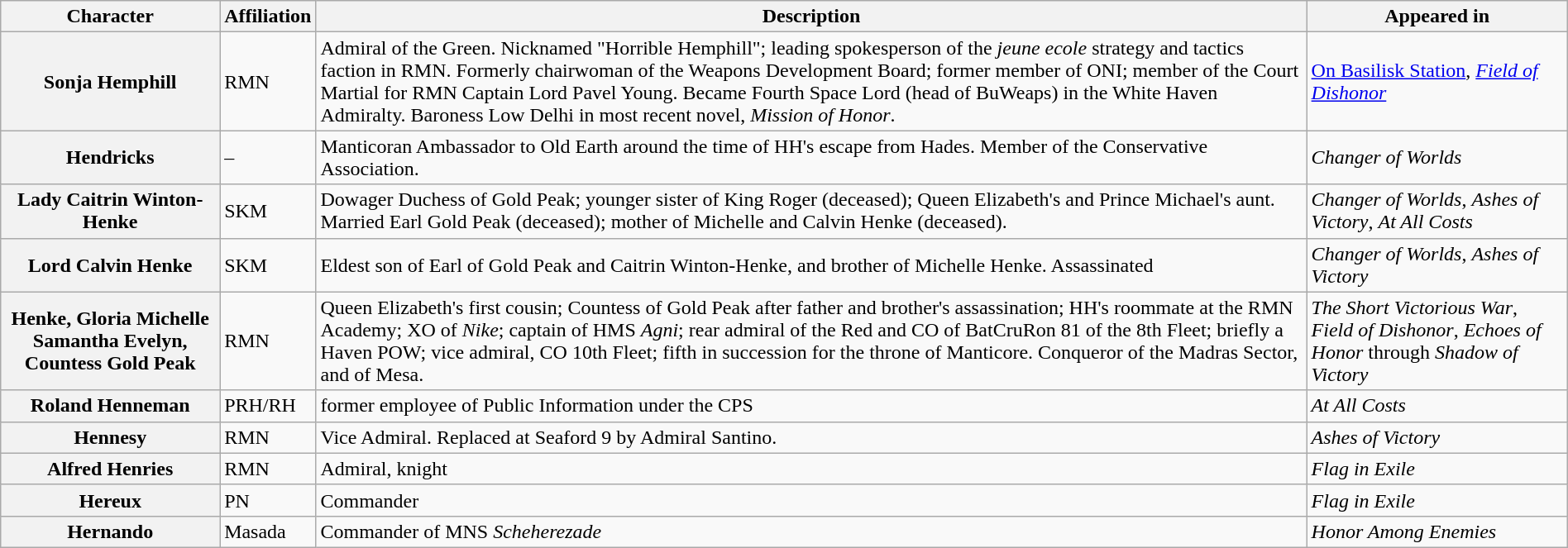<table class="wikitable" style="width: 100%">
<tr>
<th>Character</th>
<th>Affiliation</th>
<th>Description</th>
<th>Appeared in</th>
</tr>
<tr>
<th>Sonja Hemphill</th>
<td>RMN</td>
<td>Admiral of the Green. Nicknamed "Horrible Hemphill"; leading spokesperson of the <em>jeune ecole</em> strategy and tactics faction in RMN. Formerly chairwoman of the Weapons Development Board; former member of ONI; member of the Court Martial for RMN Captain Lord Pavel Young. Became Fourth Space Lord (head of BuWeaps) in the White Haven Admiralty. Baroness Low Delhi in most recent novel, <em>Mission of Honor</em>.</td>
<td><a href='#'>On Basilisk Station</a>, <em><a href='#'>Field of Dishonor</a></em></td>
</tr>
<tr>
<th>Hendricks</th>
<td>–</td>
<td>Manticoran Ambassador to Old Earth around the time of HH's escape from Hades. Member of the Conservative Association.</td>
<td><em>Changer of Worlds</em></td>
</tr>
<tr>
<th>Lady Caitrin Winton-Henke</th>
<td>SKM</td>
<td>Dowager Duchess of Gold Peak; younger sister of King Roger (deceased); Queen Elizabeth's and Prince Michael's aunt. Married Earl Gold Peak (deceased); mother of Michelle and Calvin Henke (deceased).</td>
<td><em>Changer of Worlds</em>, <em>Ashes of Victory</em>, <em>At All Costs</em></td>
</tr>
<tr>
<th>Lord Calvin Henke</th>
<td>SKM</td>
<td>Eldest son of Earl of Gold Peak and Caitrin Winton-Henke, and brother of Michelle Henke. Assassinated</td>
<td><em>Changer of Worlds</em>, <em>Ashes of Victory</em></td>
</tr>
<tr>
<th>Henke, Gloria Michelle Samantha Evelyn, Countess Gold Peak</th>
<td>RMN</td>
<td>Queen Elizabeth's first cousin; Countess of Gold Peak after father and brother's assassination; HH's roommate at the RMN Academy; XO of <em>Nike</em>; captain of HMS <em>Agni</em>; rear admiral of the Red and CO of BatCruRon 81 of the 8th Fleet; briefly a Haven POW; vice admiral, CO 10th Fleet; fifth in succession for the throne of Manticore. Conqueror of the Madras Sector, and of Mesa.</td>
<td><em>The Short Victorious War</em>, <em>Field of Dishonor</em>, <em>Echoes of Honor</em> through <em>Shadow of Victory</em></td>
</tr>
<tr>
<th>Roland Henneman</th>
<td>PRH/RH</td>
<td>former employee of Public Information under the CPS</td>
<td><em>At All Costs</em></td>
</tr>
<tr>
<th>Hennesy</th>
<td>RMN</td>
<td>Vice Admiral. Replaced at Seaford 9 by Admiral Santino.</td>
<td><em>Ashes of Victory</em></td>
</tr>
<tr>
<th>Alfred Henries</th>
<td>RMN</td>
<td>Admiral, knight</td>
<td><em>Flag in Exile</em></td>
</tr>
<tr>
<th>Hereux</th>
<td>PN</td>
<td>Commander</td>
<td><em>Flag in Exile</em></td>
</tr>
<tr>
<th>Hernando</th>
<td>Masada</td>
<td>Commander of MNS <em>Scheherezade</em></td>
<td><em>Honor Among Enemies</em></td>
</tr>
</table>
